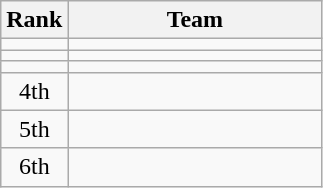<table class=wikitable style="text-align:center;">
<tr>
<th>Rank</th>
<th width=162>Team</th>
</tr>
<tr>
<td></td>
<td align=left></td>
</tr>
<tr>
<td></td>
<td align=left></td>
</tr>
<tr>
<td></td>
<td align=left></td>
</tr>
<tr>
<td>4th</td>
<td align=left></td>
</tr>
<tr>
<td>5th</td>
<td align=left></td>
</tr>
<tr>
<td>6th</td>
<td align=left></td>
</tr>
</table>
